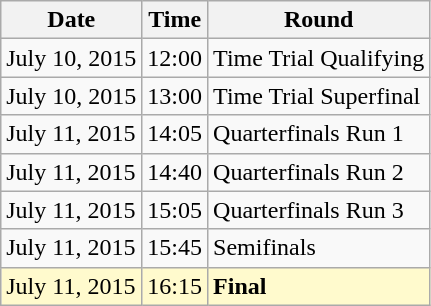<table class="wikitable">
<tr>
<th>Date</th>
<th>Time</th>
<th>Round</th>
</tr>
<tr>
<td>July 10, 2015</td>
<td>12:00</td>
<td>Time Trial Qualifying</td>
</tr>
<tr>
<td>July 10, 2015</td>
<td>13:00</td>
<td>Time Trial Superfinal</td>
</tr>
<tr>
<td>July 11, 2015</td>
<td>14:05</td>
<td>Quarterfinals Run 1</td>
</tr>
<tr>
<td>July 11, 2015</td>
<td>14:40</td>
<td>Quarterfinals Run 2</td>
</tr>
<tr>
<td>July 11, 2015</td>
<td>15:05</td>
<td>Quarterfinals Run 3</td>
</tr>
<tr>
<td>July 11, 2015</td>
<td>15:45</td>
<td>Semifinals</td>
</tr>
<tr style=background:lemonchiffon>
<td>July 11, 2015</td>
<td>16:15</td>
<td><strong>Final</strong></td>
</tr>
</table>
